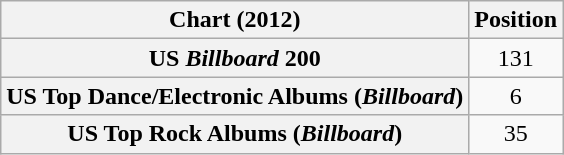<table class="wikitable sortable plainrowheaders" style="text-align:center">
<tr>
<th>Chart (2012)</th>
<th>Position</th>
</tr>
<tr>
<th scope="row">US <em>Billboard</em> 200</th>
<td>131</td>
</tr>
<tr>
<th scope="row">US Top Dance/Electronic Albums (<em>Billboard</em>)</th>
<td>6</td>
</tr>
<tr>
<th scope="row">US Top Rock Albums (<em>Billboard</em>)</th>
<td>35</td>
</tr>
</table>
